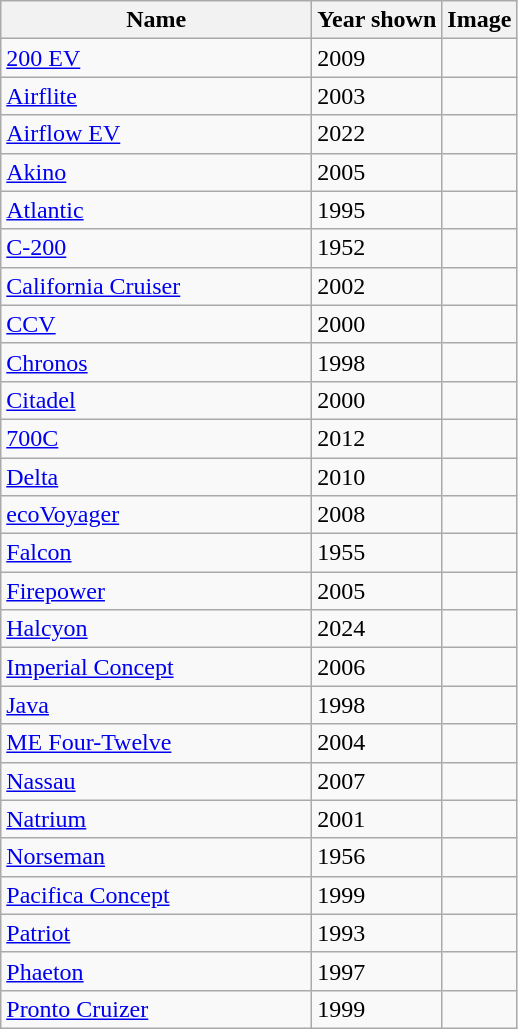<table class="wikitable sortable">
<tr>
<th width=200px>Name</th>
<th width=px>Year shown</th>
<th width=px>Image</th>
</tr>
<tr>
<td><a href='#'>200 EV</a></td>
<td>2009</td>
<td></td>
</tr>
<tr>
<td><a href='#'>Airflite</a></td>
<td>2003</td>
<td></td>
</tr>
<tr>
<td><a href='#'>Airflow EV</a></td>
<td>2022</td>
<td></td>
</tr>
<tr>
<td><a href='#'>Akino</a></td>
<td>2005</td>
<td></td>
</tr>
<tr>
<td><a href='#'>Atlantic</a></td>
<td>1995</td>
<td></td>
</tr>
<tr>
<td><a href='#'>C-200</a></td>
<td>1952</td>
<td></td>
</tr>
<tr>
<td><a href='#'>California Cruiser</a></td>
<td>2002</td>
<td></td>
</tr>
<tr>
<td><a href='#'>CCV</a></td>
<td>2000</td>
<td></td>
</tr>
<tr>
<td><a href='#'>Chronos</a></td>
<td>1998</td>
<td></td>
</tr>
<tr>
<td><a href='#'>Citadel</a></td>
<td>2000</td>
<td></td>
</tr>
<tr>
<td><a href='#'>700C</a></td>
<td>2012</td>
<td></td>
</tr>
<tr>
<td><a href='#'>Delta</a></td>
<td>2010</td>
<td></td>
</tr>
<tr>
<td><a href='#'>ecoVoyager</a></td>
<td>2008</td>
<td></td>
</tr>
<tr>
<td><a href='#'>Falcon</a></td>
<td>1955</td>
<td></td>
</tr>
<tr>
<td><a href='#'>Firepower</a></td>
<td>2005</td>
<td></td>
</tr>
<tr>
<td><a href='#'>Halcyon</a></td>
<td>2024</td>
</tr>
<tr>
<td><a href='#'>Imperial Concept</a></td>
<td>2006</td>
<td></td>
</tr>
<tr>
<td><a href='#'>Java</a></td>
<td>1998</td>
<td></td>
</tr>
<tr>
<td><a href='#'>ME Four-Twelve</a></td>
<td>2004</td>
<td></td>
</tr>
<tr>
<td><a href='#'>Nassau</a></td>
<td>2007</td>
<td></td>
</tr>
<tr>
<td><a href='#'>Natrium</a></td>
<td>2001</td>
<td></td>
</tr>
<tr>
<td><a href='#'>Norseman</a></td>
<td>1956</td>
<td></td>
</tr>
<tr>
<td><a href='#'>Pacifica Concept</a></td>
<td>1999</td>
<td></td>
</tr>
<tr>
<td><a href='#'>Patriot</a></td>
<td>1993</td>
<td></td>
</tr>
<tr>
<td><a href='#'>Phaeton</a></td>
<td>1997</td>
<td></td>
</tr>
<tr>
<td><a href='#'>Pronto Cruizer</a></td>
<td>1999</td>
<td></td>
</tr>
</table>
